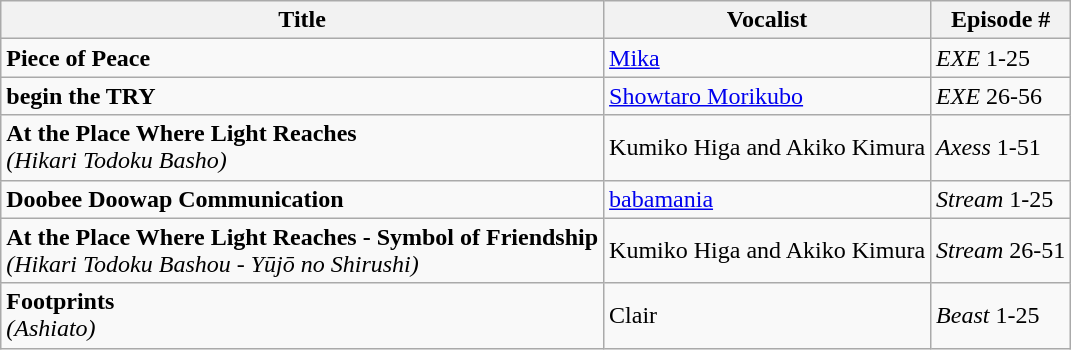<table class="wikitable">
<tr>
<th>Title</th>
<th>Vocalist</th>
<th>Episode #</th>
</tr>
<tr>
<td><strong>Piece of Peace</strong></td>
<td><a href='#'>Mika</a></td>
<td><em>EXE</em> 1-25</td>
</tr>
<tr>
<td><strong>begin the TRY</strong></td>
<td><a href='#'>Showtaro Morikubo</a></td>
<td><em>EXE</em> 26-56</td>
</tr>
<tr>
<td><strong>At the Place Where Light Reaches</strong><br><em>(Hikari Todoku Basho)</em></td>
<td>Kumiko Higa and Akiko Kimura</td>
<td><em>Axess</em> 1-51</td>
</tr>
<tr>
<td><strong>Doobee Doowap Communication</strong></td>
<td><a href='#'>babamania</a></td>
<td><em>Stream</em> 1-25</td>
</tr>
<tr>
<td><strong>At the Place Where Light Reaches - Symbol of Friendship</strong><br><em>(Hikari Todoku Bashou - Yūjō no Shirushi)</em></td>
<td>Kumiko Higa and Akiko Kimura</td>
<td><em>Stream</em> 26-51</td>
</tr>
<tr>
<td><strong>Footprints</strong><br><em>(Ashiato)</em></td>
<td>Clair</td>
<td><em>Beast</em> 1-25</td>
</tr>
</table>
